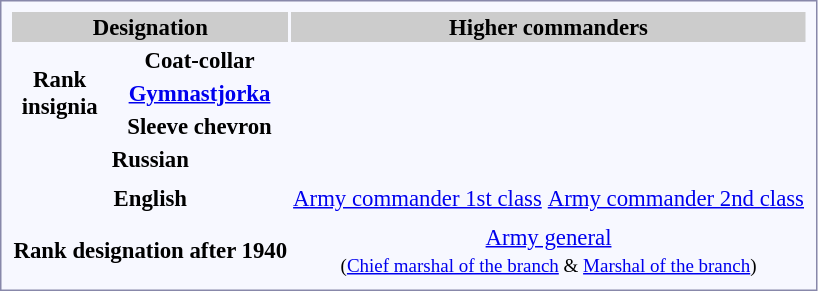<table style="border:1px solid #8888aa; background-color:#f7f8ff; padding:5px; font-size:95%; margin: 0px 12px 12px 0px;">
<tr bgcolor="#CCCCCC">
<th colspan=2>Designation</th>
<th colspan=6><strong>Higher commanders</strong></th>
</tr>
<tr style="text-align:center;">
<th rowspan=3>Rank<br>insignia</th>
<th>Coat-collar</th>
<td></td>
<td></td>
</tr>
<tr style="text-align:center;">
<th><a href='#'>Gymnastjorka</a></th>
<td></td>
<td></td>
</tr>
<tr style="text-align:center;">
<th>Sleeve chevron</th>
<td></td>
<td></td>
</tr>
<tr style="text-align:center;">
<th colspan=2>Russian</th>
<td><br></td>
<td><br></td>
</tr>
<tr style="text-align:center;">
<td colspan=8></td>
</tr>
<tr style="text-align:center;">
<th colspan=2>English</th>
<td><a href='#'>Army commander 1st class</a></td>
<td><a href='#'>Army commander 2nd class</a></td>
</tr>
<tr style="text-align:center;">
<td colspan=8></td>
</tr>
<tr style="text-align:center;">
<th colspan=2>Rank designation after 1940</th>
<td colspan="2"><a href='#'>Army general</a><br><small>(<a href='#'>Chief marshal of the branch</a> & <a href='#'>Marshal of the branch</a>)</small></td>
</tr>
</table>
